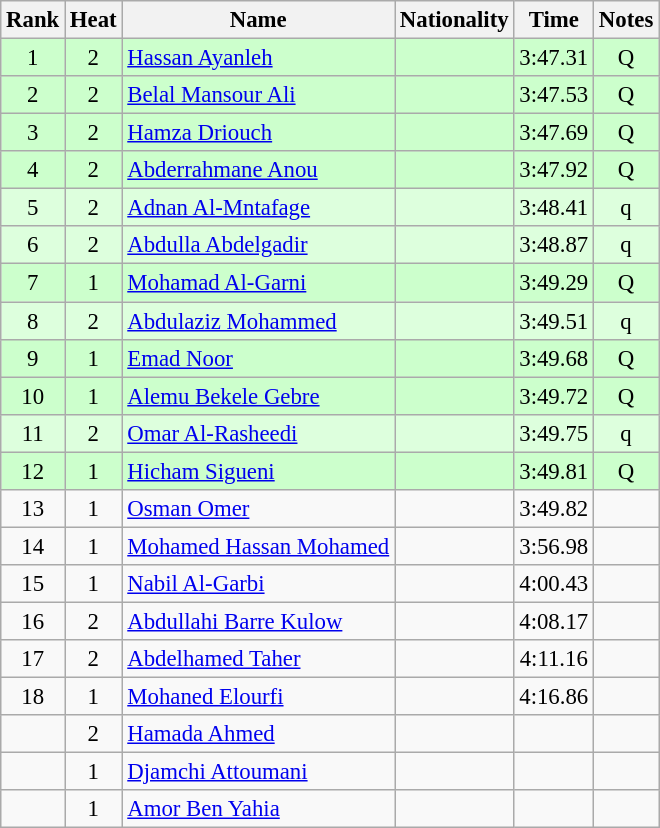<table class="wikitable sortable" style="text-align:center;font-size:95%">
<tr>
<th>Rank</th>
<th>Heat</th>
<th>Name</th>
<th>Nationality</th>
<th>Time</th>
<th>Notes</th>
</tr>
<tr bgcolor=ccffcc>
<td>1</td>
<td>2</td>
<td align=left><a href='#'>Hassan Ayanleh</a></td>
<td align=left></td>
<td>3:47.31</td>
<td>Q</td>
</tr>
<tr bgcolor=ccffcc>
<td>2</td>
<td>2</td>
<td align=left><a href='#'>Belal Mansour Ali</a></td>
<td align=left></td>
<td>3:47.53</td>
<td>Q</td>
</tr>
<tr bgcolor=ccffcc>
<td>3</td>
<td>2</td>
<td align=left><a href='#'>Hamza Driouch</a></td>
<td align=left></td>
<td>3:47.69</td>
<td>Q</td>
</tr>
<tr bgcolor=ccffcc>
<td>4</td>
<td>2</td>
<td align=left><a href='#'>Abderrahmane Anou</a></td>
<td align=left></td>
<td>3:47.92</td>
<td>Q</td>
</tr>
<tr bgcolor=ddffdd>
<td>5</td>
<td>2</td>
<td align=left><a href='#'>Adnan Al-Mntafage</a></td>
<td align=left></td>
<td>3:48.41</td>
<td>q</td>
</tr>
<tr bgcolor=ddffdd>
<td>6</td>
<td>2</td>
<td align=left><a href='#'>Abdulla Abdelgadir</a></td>
<td align=left></td>
<td>3:48.87</td>
<td>q</td>
</tr>
<tr bgcolor=ccffcc>
<td>7</td>
<td>1</td>
<td align=left><a href='#'>Mohamad Al-Garni</a></td>
<td align=left></td>
<td>3:49.29</td>
<td>Q</td>
</tr>
<tr bgcolor=ddffdd>
<td>8</td>
<td>2</td>
<td align=left><a href='#'>Abdulaziz Mohammed</a></td>
<td align=left></td>
<td>3:49.51</td>
<td>q</td>
</tr>
<tr bgcolor=ccffcc>
<td>9</td>
<td>1</td>
<td align=left><a href='#'>Emad Noor</a></td>
<td align=left></td>
<td>3:49.68</td>
<td>Q</td>
</tr>
<tr bgcolor=ccffcc>
<td>10</td>
<td>1</td>
<td align=left><a href='#'>Alemu Bekele Gebre</a></td>
<td align=left></td>
<td>3:49.72</td>
<td>Q</td>
</tr>
<tr bgcolor=ddffdd>
<td>11</td>
<td>2</td>
<td align=left><a href='#'>Omar Al-Rasheedi</a></td>
<td align=left></td>
<td>3:49.75</td>
<td>q</td>
</tr>
<tr bgcolor=ccffcc>
<td>12</td>
<td>1</td>
<td align=left><a href='#'>Hicham Sigueni</a></td>
<td align=left></td>
<td>3:49.81</td>
<td>Q</td>
</tr>
<tr>
<td>13</td>
<td>1</td>
<td align=left><a href='#'>Osman Omer</a></td>
<td align=left></td>
<td>3:49.82</td>
<td></td>
</tr>
<tr>
<td>14</td>
<td>1</td>
<td align=left><a href='#'>Mohamed Hassan Mohamed</a></td>
<td align=left></td>
<td>3:56.98</td>
<td></td>
</tr>
<tr>
<td>15</td>
<td>1</td>
<td align=left><a href='#'>Nabil Al-Garbi</a></td>
<td align=left></td>
<td>4:00.43</td>
<td></td>
</tr>
<tr>
<td>16</td>
<td>2</td>
<td align=left><a href='#'>Abdullahi Barre Kulow</a></td>
<td align=left></td>
<td>4:08.17</td>
<td></td>
</tr>
<tr>
<td>17</td>
<td>2</td>
<td align=left><a href='#'>Abdelhamed Taher</a></td>
<td align=left></td>
<td>4:11.16</td>
<td></td>
</tr>
<tr>
<td>18</td>
<td>1</td>
<td align=left><a href='#'>Mohaned Elourfi</a></td>
<td align=left></td>
<td>4:16.86</td>
<td></td>
</tr>
<tr>
<td></td>
<td>2</td>
<td align=left><a href='#'>Hamada Ahmed</a></td>
<td align=left></td>
<td></td>
<td></td>
</tr>
<tr>
<td></td>
<td>1</td>
<td align=left><a href='#'>Djamchi Attoumani</a></td>
<td align=left></td>
<td></td>
<td></td>
</tr>
<tr>
<td></td>
<td>1</td>
<td align=left><a href='#'>Amor Ben Yahia</a></td>
<td align=left></td>
<td></td>
<td></td>
</tr>
</table>
